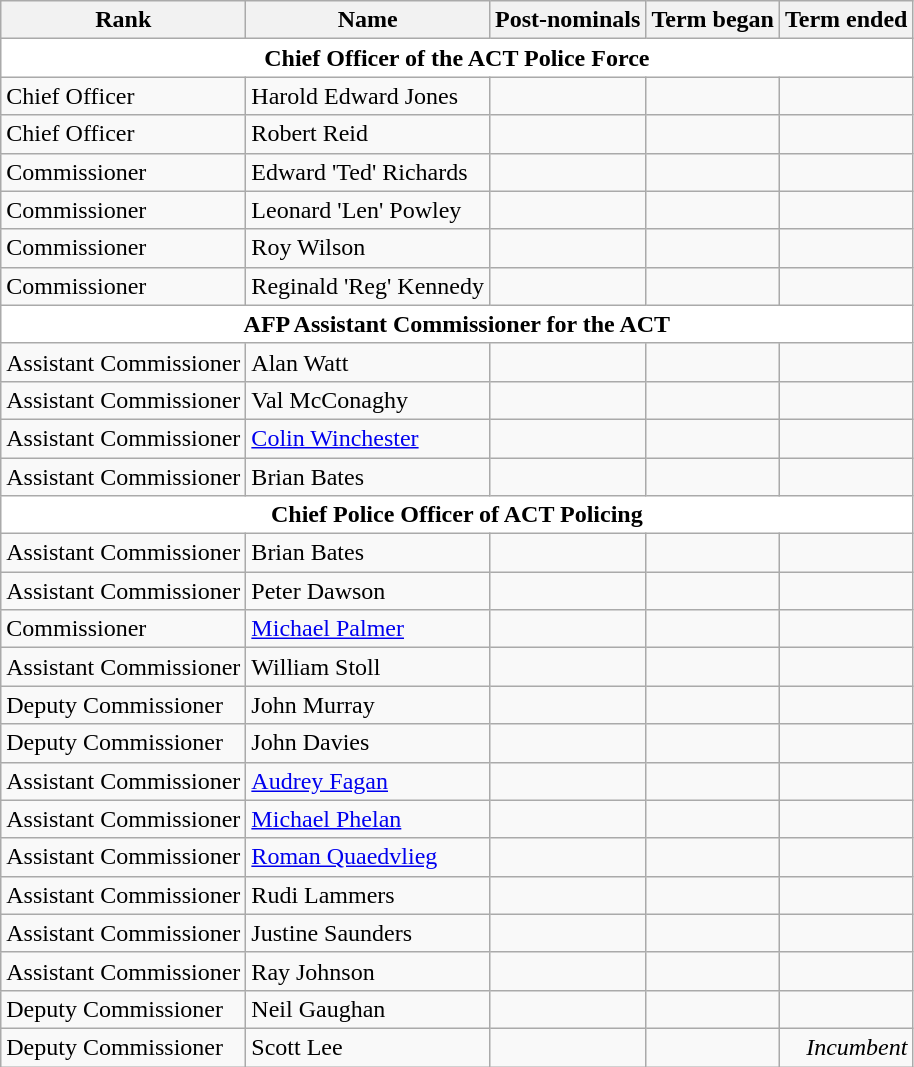<table class="wikitable sortable">
<tr>
<th>Rank</th>
<th>Name</th>
<th>Post-nominals</th>
<th>Term began</th>
<th>Term ended</th>
</tr>
<tr>
<th colspan=5 style="background:white;">Chief Officer of the ACT Police Force</th>
</tr>
<tr>
<td>Chief Officer</td>
<td>Harold Edward Jones</td>
<td></td>
<td align=right></td>
<td align=right></td>
</tr>
<tr>
<td>Chief Officer</td>
<td>Robert Reid</td>
<td></td>
<td align=right></td>
<td align=right></td>
</tr>
<tr>
<td>Commissioner</td>
<td>Edward 'Ted' Richards</td>
<td></td>
<td align=right></td>
<td align=right></td>
</tr>
<tr>
<td>Commissioner</td>
<td>Leonard 'Len' Powley</td>
<td></td>
<td align=right></td>
<td align=right></td>
</tr>
<tr>
<td>Commissioner</td>
<td>Roy Wilson</td>
<td></td>
<td align=right></td>
<td align=right></td>
</tr>
<tr>
<td>Commissioner</td>
<td>Reginald 'Reg' Kennedy</td>
<td></td>
<td align=right></td>
<td align=right></td>
</tr>
<tr>
<th colspan=5 style="background:white;">AFP Assistant Commissioner for the ACT</th>
</tr>
<tr>
<td>Assistant Commissioner</td>
<td>Alan Watt</td>
<td></td>
<td align=right></td>
<td align=right></td>
</tr>
<tr>
<td>Assistant Commissioner</td>
<td>Val McConaghy</td>
<td></td>
<td align=right></td>
<td align=right></td>
</tr>
<tr>
<td>Assistant Commissioner</td>
<td><a href='#'>Colin Winchester</a></td>
<td></td>
<td align=right></td>
<td align=right></td>
</tr>
<tr>
<td>Assistant Commissioner</td>
<td>Brian Bates</td>
<td></td>
<td align=right></td>
<td align=right></td>
</tr>
<tr>
<th colspan= 7 style="background:white;">Chief Police Officer of ACT Policing</th>
</tr>
<tr>
<td>Assistant Commissioner</td>
<td>Brian Bates</td>
<td></td>
<td align=right></td>
<td align=right></td>
</tr>
<tr>
<td>Assistant Commissioner</td>
<td>Peter Dawson</td>
<td></td>
<td align=right></td>
<td align=right></td>
</tr>
<tr>
<td>Commissioner</td>
<td><a href='#'>Michael Palmer</a></td>
<td></td>
<td align=right></td>
<td align=right></td>
</tr>
<tr>
<td>Assistant Commissioner</td>
<td>William Stoll</td>
<td></td>
<td align=right></td>
<td align=right></td>
</tr>
<tr>
<td>Deputy Commissioner</td>
<td>John Murray</td>
<td></td>
<td align=right></td>
<td align=right></td>
</tr>
<tr>
<td>Deputy Commissioner</td>
<td>John Davies</td>
<td></td>
<td align=right></td>
<td align=right></td>
</tr>
<tr>
<td>Assistant Commissioner</td>
<td><a href='#'>Audrey Fagan</a></td>
<td></td>
<td align=right></td>
<td align=right></td>
</tr>
<tr>
<td>Assistant Commissioner</td>
<td><a href='#'>Michael Phelan</a></td>
<td></td>
<td align=right></td>
<td align=right></td>
</tr>
<tr>
<td>Assistant Commissioner</td>
<td><a href='#'>Roman Quaedvlieg</a></td>
<td></td>
<td align=right></td>
<td align=right></td>
</tr>
<tr>
<td>Assistant Commissioner</td>
<td>Rudi Lammers</td>
<td></td>
<td align=right></td>
<td align=right></td>
</tr>
<tr>
<td>Assistant Commissioner</td>
<td>Justine Saunders</td>
<td></td>
<td align=right></td>
<td align=right></td>
</tr>
<tr>
<td>Assistant Commissioner</td>
<td>Ray Johnson</td>
<td></td>
<td align=right></td>
<td align=centre></td>
</tr>
<tr>
<td>Deputy Commissioner</td>
<td>Neil Gaughan  </td>
<td> </td>
<td align=right></td>
<td align=right></td>
</tr>
<tr>
<td>Deputy Commissioner</td>
<td>Scott Lee</td>
<td> </td>
<td align=right></td>
<td align=right><em>Incumbent</em></td>
</tr>
</table>
